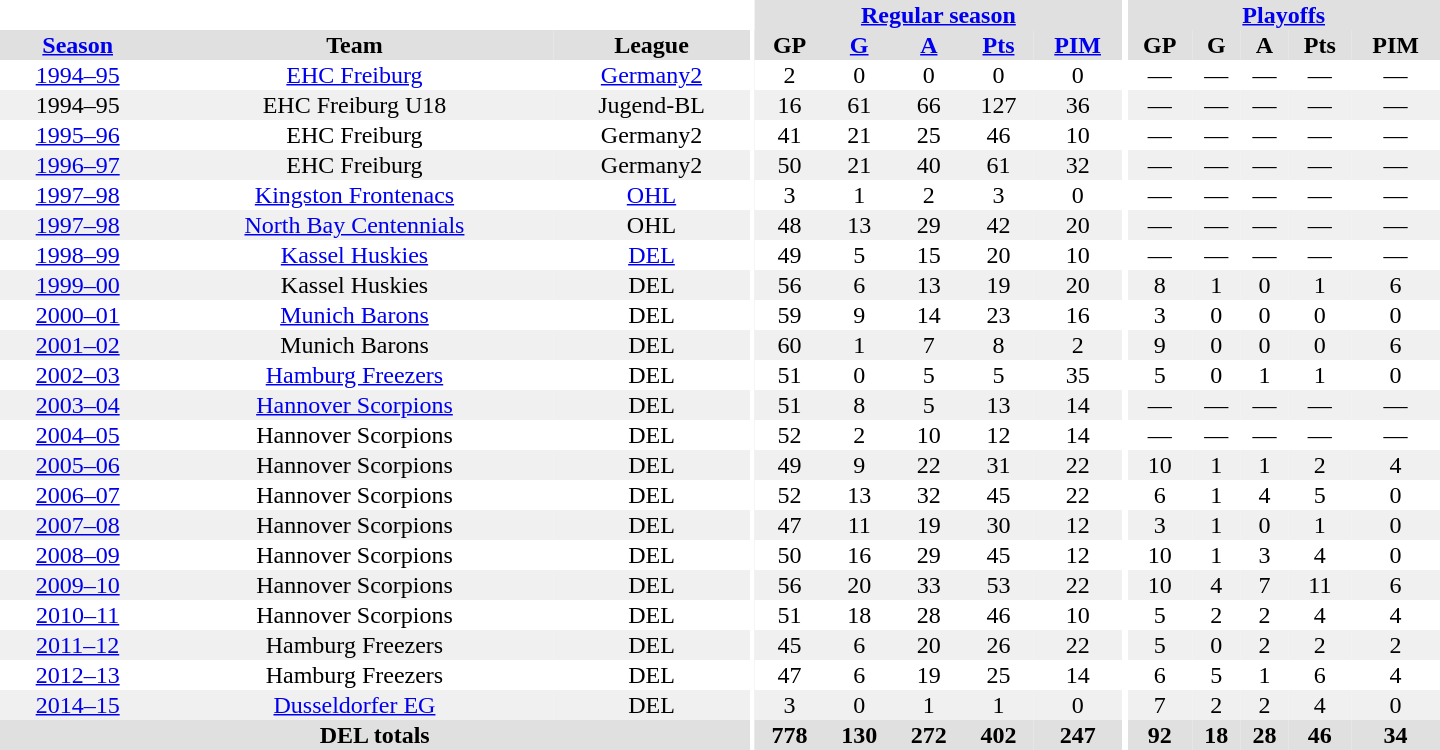<table border="0" cellpadding="1" cellspacing="0" style="text-align:center; width:60em">
<tr bgcolor="#e0e0e0">
<th colspan="3" bgcolor="#ffffff"></th>
<th rowspan="99" bgcolor="#ffffff"></th>
<th colspan="5"><a href='#'>Regular season</a></th>
<th rowspan="99" bgcolor="#ffffff"></th>
<th colspan="5"><a href='#'>Playoffs</a></th>
</tr>
<tr bgcolor="#e0e0e0">
<th><a href='#'>Season</a></th>
<th>Team</th>
<th>League</th>
<th>GP</th>
<th><a href='#'>G</a></th>
<th><a href='#'>A</a></th>
<th><a href='#'>Pts</a></th>
<th><a href='#'>PIM</a></th>
<th>GP</th>
<th>G</th>
<th>A</th>
<th>Pts</th>
<th>PIM</th>
</tr>
<tr>
<td><a href='#'>1994–95</a></td>
<td><a href='#'>EHC Freiburg</a></td>
<td><a href='#'>Germany2</a></td>
<td>2</td>
<td>0</td>
<td>0</td>
<td>0</td>
<td>0</td>
<td>—</td>
<td>—</td>
<td>—</td>
<td>—</td>
<td>—</td>
</tr>
<tr bgcolor="#f0f0f0">
<td>1994–95</td>
<td>EHC Freiburg U18</td>
<td>Jugend-BL</td>
<td>16</td>
<td>61</td>
<td>66</td>
<td>127</td>
<td>36</td>
<td>—</td>
<td>—</td>
<td>—</td>
<td>—</td>
<td>—</td>
</tr>
<tr>
<td><a href='#'>1995–96</a></td>
<td>EHC Freiburg</td>
<td>Germany2</td>
<td>41</td>
<td>21</td>
<td>25</td>
<td>46</td>
<td>10</td>
<td>—</td>
<td>—</td>
<td>—</td>
<td>—</td>
<td>—</td>
</tr>
<tr bgcolor="#f0f0f0">
<td><a href='#'>1996–97</a></td>
<td>EHC Freiburg</td>
<td>Germany2</td>
<td>50</td>
<td>21</td>
<td>40</td>
<td>61</td>
<td>32</td>
<td>—</td>
<td>—</td>
<td>—</td>
<td>—</td>
<td>—</td>
</tr>
<tr>
<td><a href='#'>1997–98</a></td>
<td><a href='#'>Kingston Frontenacs</a></td>
<td><a href='#'>OHL</a></td>
<td>3</td>
<td>1</td>
<td>2</td>
<td>3</td>
<td>0</td>
<td>—</td>
<td>—</td>
<td>—</td>
<td>—</td>
<td>—</td>
</tr>
<tr bgcolor="#f0f0f0">
<td><a href='#'>1997–98</a></td>
<td><a href='#'>North Bay Centennials</a></td>
<td>OHL</td>
<td>48</td>
<td>13</td>
<td>29</td>
<td>42</td>
<td>20</td>
<td>—</td>
<td>—</td>
<td>—</td>
<td>—</td>
<td>—</td>
</tr>
<tr>
<td><a href='#'>1998–99</a></td>
<td><a href='#'>Kassel Huskies</a></td>
<td><a href='#'>DEL</a></td>
<td>49</td>
<td>5</td>
<td>15</td>
<td>20</td>
<td>10</td>
<td>—</td>
<td>—</td>
<td>—</td>
<td>—</td>
<td>—</td>
</tr>
<tr bgcolor="#f0f0f0">
<td><a href='#'>1999–00</a></td>
<td>Kassel Huskies</td>
<td>DEL</td>
<td>56</td>
<td>6</td>
<td>13</td>
<td>19</td>
<td>20</td>
<td>8</td>
<td>1</td>
<td>0</td>
<td>1</td>
<td>6</td>
</tr>
<tr>
<td><a href='#'>2000–01</a></td>
<td><a href='#'>Munich Barons</a></td>
<td>DEL</td>
<td>59</td>
<td>9</td>
<td>14</td>
<td>23</td>
<td>16</td>
<td>3</td>
<td>0</td>
<td>0</td>
<td>0</td>
<td>0</td>
</tr>
<tr bgcolor="#f0f0f0">
<td><a href='#'>2001–02</a></td>
<td>Munich Barons</td>
<td>DEL</td>
<td>60</td>
<td>1</td>
<td>7</td>
<td>8</td>
<td>2</td>
<td>9</td>
<td>0</td>
<td>0</td>
<td>0</td>
<td>6</td>
</tr>
<tr>
<td><a href='#'>2002–03</a></td>
<td><a href='#'>Hamburg Freezers</a></td>
<td>DEL</td>
<td>51</td>
<td>0</td>
<td>5</td>
<td>5</td>
<td>35</td>
<td>5</td>
<td>0</td>
<td>1</td>
<td>1</td>
<td>0</td>
</tr>
<tr bgcolor="#f0f0f0">
<td><a href='#'>2003–04</a></td>
<td><a href='#'>Hannover Scorpions</a></td>
<td>DEL</td>
<td>51</td>
<td>8</td>
<td>5</td>
<td>13</td>
<td>14</td>
<td>—</td>
<td>—</td>
<td>—</td>
<td>—</td>
<td>—</td>
</tr>
<tr>
<td><a href='#'>2004–05</a></td>
<td>Hannover Scorpions</td>
<td>DEL</td>
<td>52</td>
<td>2</td>
<td>10</td>
<td>12</td>
<td>14</td>
<td>—</td>
<td>—</td>
<td>—</td>
<td>—</td>
<td>—</td>
</tr>
<tr bgcolor="#f0f0f0">
<td><a href='#'>2005–06</a></td>
<td>Hannover Scorpions</td>
<td>DEL</td>
<td>49</td>
<td>9</td>
<td>22</td>
<td>31</td>
<td>22</td>
<td>10</td>
<td>1</td>
<td>1</td>
<td>2</td>
<td>4</td>
</tr>
<tr>
<td><a href='#'>2006–07</a></td>
<td>Hannover Scorpions</td>
<td>DEL</td>
<td>52</td>
<td>13</td>
<td>32</td>
<td>45</td>
<td>22</td>
<td>6</td>
<td>1</td>
<td>4</td>
<td>5</td>
<td>0</td>
</tr>
<tr bgcolor="#f0f0f0">
<td><a href='#'>2007–08</a></td>
<td>Hannover Scorpions</td>
<td>DEL</td>
<td>47</td>
<td>11</td>
<td>19</td>
<td>30</td>
<td>12</td>
<td>3</td>
<td>1</td>
<td>0</td>
<td>1</td>
<td>0</td>
</tr>
<tr>
<td><a href='#'>2008–09</a></td>
<td>Hannover Scorpions</td>
<td>DEL</td>
<td>50</td>
<td>16</td>
<td>29</td>
<td>45</td>
<td>12</td>
<td>10</td>
<td>1</td>
<td>3</td>
<td>4</td>
<td>0</td>
</tr>
<tr bgcolor="#f0f0f0">
<td><a href='#'>2009–10</a></td>
<td>Hannover Scorpions</td>
<td>DEL</td>
<td>56</td>
<td>20</td>
<td>33</td>
<td>53</td>
<td>22</td>
<td>10</td>
<td>4</td>
<td>7</td>
<td>11</td>
<td>6</td>
</tr>
<tr>
<td><a href='#'>2010–11</a></td>
<td>Hannover Scorpions</td>
<td>DEL</td>
<td>51</td>
<td>18</td>
<td>28</td>
<td>46</td>
<td>10</td>
<td>5</td>
<td>2</td>
<td>2</td>
<td>4</td>
<td>4</td>
</tr>
<tr bgcolor="#f0f0f0">
<td><a href='#'>2011–12</a></td>
<td>Hamburg Freezers</td>
<td>DEL</td>
<td>45</td>
<td>6</td>
<td>20</td>
<td>26</td>
<td>22</td>
<td>5</td>
<td>0</td>
<td>2</td>
<td>2</td>
<td>2</td>
</tr>
<tr>
<td><a href='#'>2012–13</a></td>
<td>Hamburg Freezers</td>
<td>DEL</td>
<td>47</td>
<td>6</td>
<td>19</td>
<td>25</td>
<td>14</td>
<td>6</td>
<td>5</td>
<td>1</td>
<td>6</td>
<td>4</td>
</tr>
<tr bgcolor="#f0f0f0">
<td><a href='#'>2014–15</a></td>
<td><a href='#'>Dusseldorfer EG</a></td>
<td>DEL</td>
<td>3</td>
<td>0</td>
<td>1</td>
<td>1</td>
<td>0</td>
<td>7</td>
<td>2</td>
<td>2</td>
<td>4</td>
<td>0</td>
</tr>
<tr>
</tr>
<tr ALIGN="center" bgcolor="#e0e0e0">
<th colspan="3">DEL totals</th>
<th ALIGN="center">778</th>
<th ALIGN="center">130</th>
<th ALIGN="center">272</th>
<th ALIGN="center">402</th>
<th ALIGN="center">247</th>
<th ALIGN="center">92</th>
<th ALIGN="center">18</th>
<th ALIGN="center">28</th>
<th ALIGN="center">46</th>
<th ALIGN="center">34</th>
</tr>
</table>
